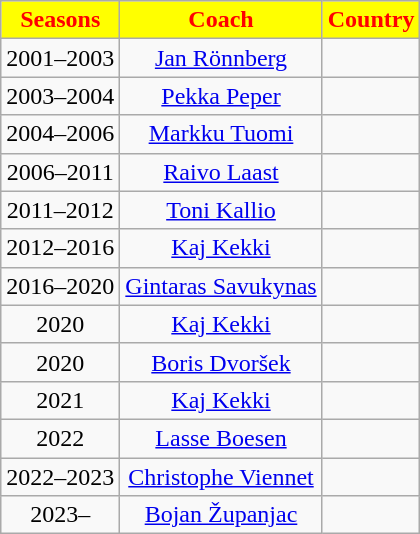<table class="wikitable" style="text-align: center">
<tr>
<th style="color:red; background:yellow">Seasons</th>
<th style="color:red; background:yellow">Coach</th>
<th style="color:red; background:yellow">Country</th>
</tr>
<tr>
<td style="text-align: center">2001–2003</td>
<td style="text-align: center"><a href='#'>Jan Rönnberg</a></td>
<td style="text-align: center"></td>
</tr>
<tr>
<td style="text-align: center">2003–2004</td>
<td style="text-align: center"><a href='#'>Pekka Peper</a></td>
<td style="text-align: center"></td>
</tr>
<tr>
<td style="text-align: center">2004–2006</td>
<td style="text-align: center"><a href='#'>Markku Tuomi</a></td>
<td style="text-align: center"></td>
</tr>
<tr>
<td style="text-align: center">2006–2011</td>
<td style="text-align: center"><a href='#'>Raivo Laast</a></td>
<td style="text-align: center"></td>
</tr>
<tr>
<td style="text-align: center">2011–2012</td>
<td style="text-align: center"><a href='#'>Toni Kallio</a></td>
<td style="text-align: center"></td>
</tr>
<tr>
<td style="text-align: center">2012–2016</td>
<td style="text-align: center"><a href='#'>Kaj Kekki</a></td>
<td style="text-align: center"></td>
</tr>
<tr>
<td style="text-align: center">2016–2020</td>
<td style="text-align: center"><a href='#'>Gintaras Savukynas</a></td>
<td style="text-align: center"></td>
</tr>
<tr>
<td style="text-align: center">2020</td>
<td style="text-align: center"><a href='#'>Kaj Kekki</a></td>
<td style="text-align: center"></td>
</tr>
<tr>
<td style="text-align: center">2020</td>
<td style="text-align: center"><a href='#'>Boris Dvoršek</a></td>
<td style="text-align: center"></td>
</tr>
<tr>
<td style="text-align: center">2021</td>
<td style="text-align: center"><a href='#'>Kaj Kekki</a></td>
<td style="text-align: center"></td>
</tr>
<tr>
<td style="text-align: center">2022</td>
<td style="text-align: center"><a href='#'>Lasse Boesen</a></td>
<td style="text-align: center"></td>
</tr>
<tr>
<td style="text-align: center">2022–2023</td>
<td style="text-align: center"><a href='#'>Christophe Viennet</a></td>
<td style="text-align: center"></td>
</tr>
<tr>
<td style="text-align: center">2023–</td>
<td style="text-align: center"><a href='#'>Bojan Županjac</a></td>
<td style="text-align: center"></td>
</tr>
</table>
